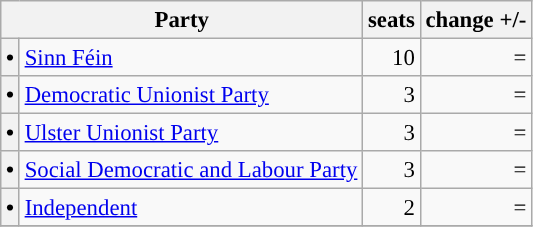<table class="wikitable" style="font-size: 95%;">
<tr>
<th colspan=2>Party</th>
<th>seats</th>
<th>change +/-</th>
</tr>
<tr>
<th style="background-color: "><span>•</span></th>
<td><a href='#'>Sinn Féin</a></td>
<td align="right">10</td>
<td align="right">=</td>
</tr>
<tr>
<th style="background-color: "><span>•</span></th>
<td><a href='#'>Democratic Unionist Party</a></td>
<td align="right">3</td>
<td align="right">=</td>
</tr>
<tr>
<th style="background-color: "><span>•</span></th>
<td><a href='#'>Ulster Unionist Party</a></td>
<td align="right">3</td>
<td align="right">=</td>
</tr>
<tr>
<th style="background-color: "><span>•</span></th>
<td><a href='#'>Social Democratic and Labour Party</a></td>
<td align="right">3</td>
<td align="right">=</td>
</tr>
<tr>
<th style="background-color: "><span>•</span></th>
<td><a href='#'>Independent</a></td>
<td align="right">2</td>
<td align="right">=</td>
</tr>
<tr>
</tr>
</table>
